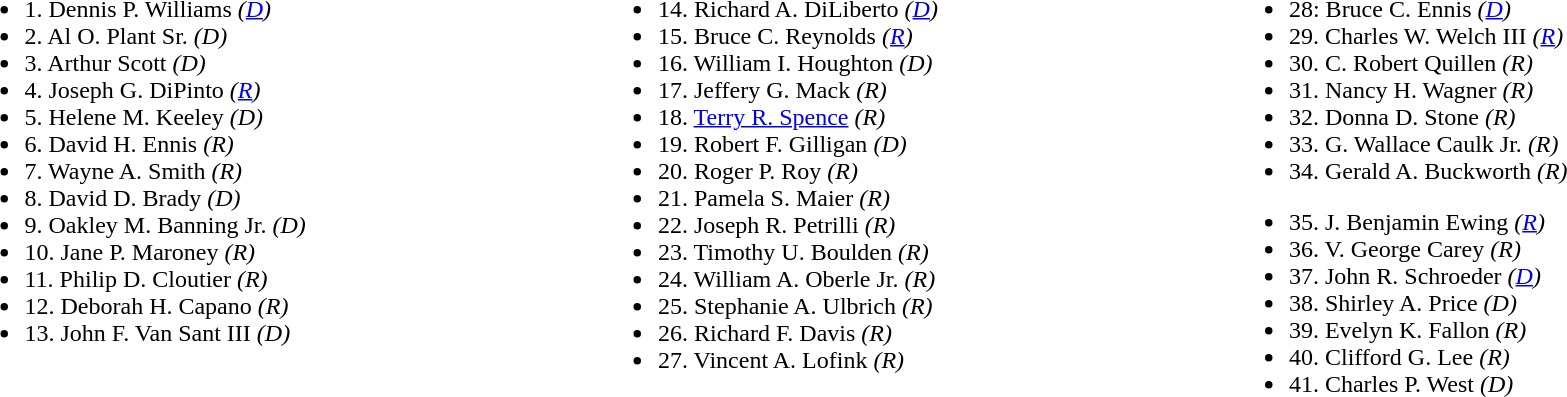<table width=100%>
<tr valign=top>
<td><br><ul><li>1. Dennis P. Williams <em>(<a href='#'>D</a>)</em></li><li>2. Al O. Plant Sr. <em>(D)</em></li><li>3. Arthur Scott <em>(D)</em></li><li>4. Joseph G. DiPinto <em>(<a href='#'>R</a>)</em></li><li>5. Helene M. Keeley <em>(D)</em></li><li>6. David H. Ennis <em>(R)</em></li><li>7. Wayne A. Smith <em>(R)</em></li><li>8. David D. Brady <em>(D)</em></li><li>9. Oakley M. Banning Jr. <em>(D)</em></li><li>10. Jane P. Maroney <em>(R)</em></li><li>11. Philip D. Cloutier <em>(R)</em></li><li>12. Deborah H. Capano <em>(R)</em></li><li>13. John F. Van Sant III <em>(D)</em></li></ul></td>
<td><br><ul><li>14. Richard A. DiLiberto <em>(<a href='#'>D</a>)</em></li><li>15. Bruce C. Reynolds <em>(<a href='#'>R</a>)</em></li><li>16. William I. Houghton <em>(D)</em></li><li>17. Jeffery G. Mack <em>(R)</em></li><li>18. <a href='#'>Terry R. Spence</a> <em>(R)</em></li><li>19. Robert F. Gilligan <em>(D)</em></li><li>20. Roger P. Roy <em>(R)</em></li><li>21. Pamela S. Maier <em>(R)</em></li><li>22. Joseph R. Petrilli <em>(R)</em></li><li>23. Timothy U. Boulden <em>(R)</em></li><li>24. William A. Oberle Jr. <em>(R)</em></li><li>25. Stephanie A. Ulbrich <em>(R)</em></li><li>26. Richard F. Davis <em>(R)</em></li><li>27. Vincent A. Lofink <em>(R)</em></li></ul></td>
<td><br><ul><li>28: Bruce C. Ennis <em>(<a href='#'>D</a>)</em></li><li>29. Charles W. Welch III <em>(<a href='#'>R</a>)</em></li><li>30. C. Robert Quillen <em>(R)</em></li><li>31. Nancy H. Wagner <em>(R)</em></li><li>32. Donna D. Stone <em>(R)</em></li><li>33. G. Wallace Caulk Jr. <em>(R)</em></li><li>34. Gerald A. Buckworth <em>(R)</em></li></ul><ul><li>35. J. Benjamin Ewing <em>(<a href='#'>R</a>)</em></li><li>36. V. George Carey <em>(R)</em></li><li>37. John R. Schroeder <em>(<a href='#'>D</a>)</em></li><li>38. Shirley A. Price <em>(D)</em></li><li>39. Evelyn K. Fallon <em>(R)</em></li><li>40. Clifford G. Lee <em>(R)</em></li><li>41. Charles P. West <em>(D)</em></li></ul></td>
</tr>
</table>
